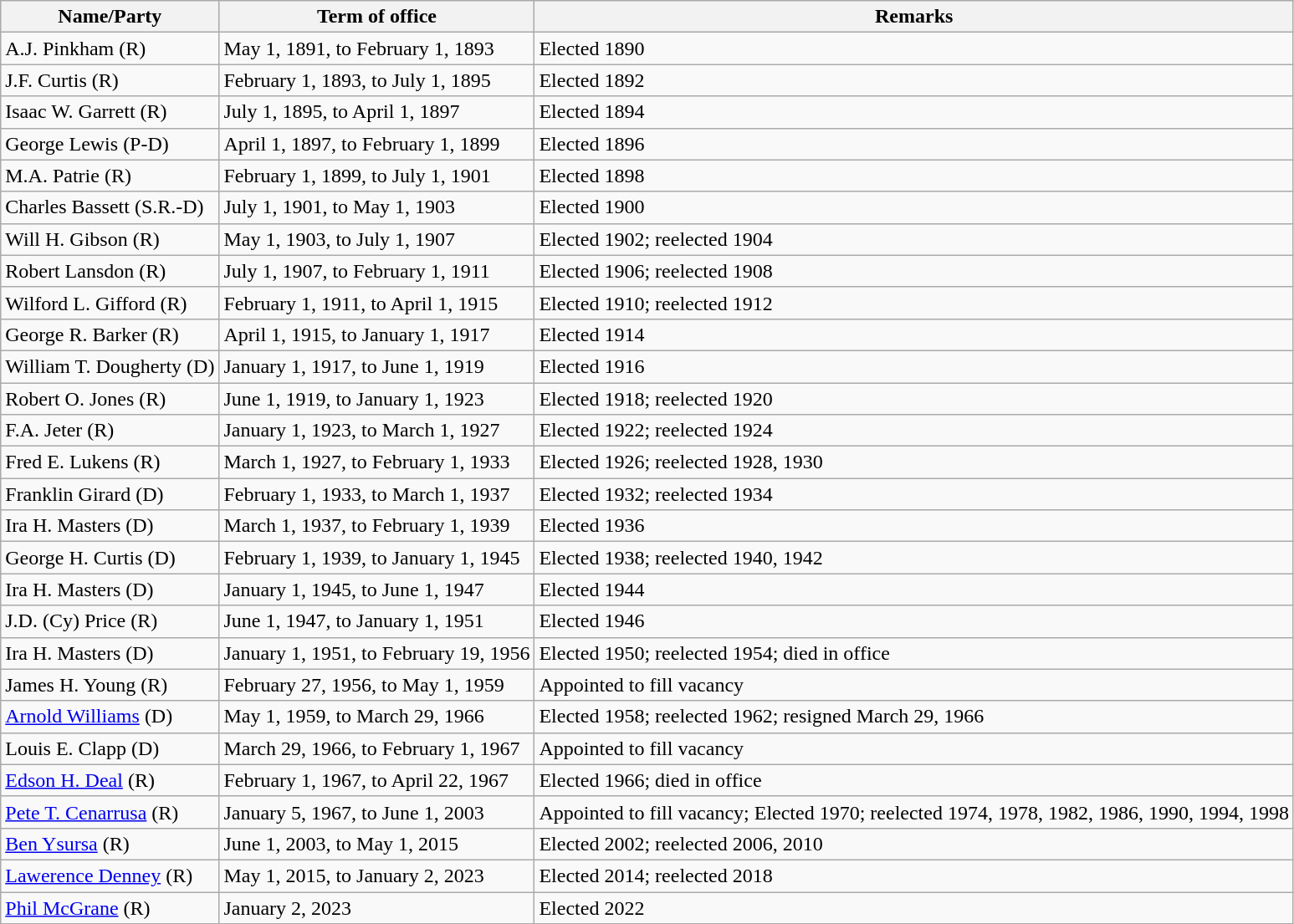<table class="wikitable">
<tr>
<th>Name/Party</th>
<th>Term of office</th>
<th>Remarks</th>
</tr>
<tr>
<td>A.J. Pinkham (R)</td>
<td>May 1, 1891, to February 1, 1893</td>
<td>Elected 1890</td>
</tr>
<tr>
<td>J.F. Curtis (R)</td>
<td>February 1, 1893, to July 1, 1895</td>
<td>Elected 1892</td>
</tr>
<tr>
<td>Isaac W. Garrett (R)</td>
<td>July 1, 1895, to April 1, 1897</td>
<td>Elected 1894</td>
</tr>
<tr>
<td>George Lewis (P-D)</td>
<td>April 1, 1897, to February 1, 1899</td>
<td>Elected 1896</td>
</tr>
<tr>
<td>M.A. Patrie (R)</td>
<td>February 1, 1899, to July 1, 1901</td>
<td>Elected 1898</td>
</tr>
<tr>
<td>Charles Bassett (S.R.-D)</td>
<td>July 1, 1901, to May 1, 1903</td>
<td>Elected 1900</td>
</tr>
<tr>
<td>Will H. Gibson (R)</td>
<td>May 1, 1903, to July 1, 1907</td>
<td>Elected 1902; reelected 1904</td>
</tr>
<tr>
<td>Robert Lansdon (R)</td>
<td>July 1, 1907, to February 1, 1911</td>
<td>Elected 1906; reelected 1908</td>
</tr>
<tr>
<td>Wilford L. Gifford (R)</td>
<td>February 1, 1911, to April 1, 1915</td>
<td>Elected 1910; reelected 1912</td>
</tr>
<tr>
<td>George R. Barker (R)</td>
<td>April 1, 1915, to January 1, 1917</td>
<td>Elected 1914</td>
</tr>
<tr>
<td>William T. Dougherty (D)</td>
<td>January 1, 1917, to June 1, 1919</td>
<td>Elected 1916</td>
</tr>
<tr>
<td>Robert O. Jones (R)</td>
<td>June 1, 1919, to January 1, 1923</td>
<td>Elected 1918; reelected 1920</td>
</tr>
<tr>
<td>F.A. Jeter (R)</td>
<td>January 1, 1923, to March 1, 1927</td>
<td>Elected 1922; reelected 1924</td>
</tr>
<tr>
<td>Fred E. Lukens (R)</td>
<td>March 1, 1927, to February 1, 1933</td>
<td>Elected 1926; reelected 1928, 1930</td>
</tr>
<tr>
<td>Franklin Girard (D)</td>
<td>February 1, 1933, to March 1, 1937</td>
<td>Elected 1932; reelected 1934</td>
</tr>
<tr>
<td>Ira H. Masters (D)</td>
<td>March 1, 1937, to February 1, 1939</td>
<td>Elected 1936</td>
</tr>
<tr>
<td>George H. Curtis (D)</td>
<td>February 1, 1939, to January 1, 1945</td>
<td>Elected 1938; reelected 1940, 1942</td>
</tr>
<tr>
<td>Ira H. Masters (D)</td>
<td>January 1, 1945, to June 1, 1947</td>
<td>Elected 1944</td>
</tr>
<tr>
<td>J.D. (Cy) Price (R)</td>
<td>June 1, 1947, to January 1, 1951</td>
<td>Elected 1946 </td>
</tr>
<tr>
<td>Ira H. Masters (D)</td>
<td>January 1, 1951, to February 19, 1956</td>
<td>Elected 1950; reelected 1954; died in office</td>
</tr>
<tr>
<td>James H. Young (R)</td>
<td>February 27, 1956, to May 1, 1959</td>
<td>Appointed to fill vacancy</td>
</tr>
<tr>
<td><a href='#'>Arnold Williams</a> (D)</td>
<td>May 1, 1959, to March 29, 1966</td>
<td>Elected 1958; reelected 1962; resigned March 29, 1966</td>
</tr>
<tr>
<td>Louis E. Clapp  (D)</td>
<td>March 29, 1966, to February 1, 1967</td>
<td>Appointed to fill vacancy</td>
</tr>
<tr>
<td><a href='#'>Edson H. Deal</a> (R)</td>
<td>February 1, 1967, to April 22, 1967</td>
<td>Elected 1966; died in office</td>
</tr>
<tr>
<td><a href='#'>Pete T. Cenarrusa</a> (R)</td>
<td>January 5, 1967, to June 1, 2003</td>
<td>Appointed to fill vacancy; Elected 1970; reelected 1974, 1978, 1982, 1986, 1990, 1994, 1998</td>
</tr>
<tr>
<td><a href='#'>Ben Ysursa</a> (R)</td>
<td>June 1, 2003, to May 1, 2015</td>
<td>Elected 2002; reelected 2006, 2010</td>
</tr>
<tr>
<td><a href='#'>Lawerence Denney</a> (R)</td>
<td>May 1, 2015, to January 2, 2023</td>
<td>Elected 2014; reelected 2018</td>
</tr>
<tr>
<td><a href='#'>Phil McGrane</a> (R)</td>
<td>January 2, 2023</td>
<td>Elected 2022</td>
</tr>
</table>
